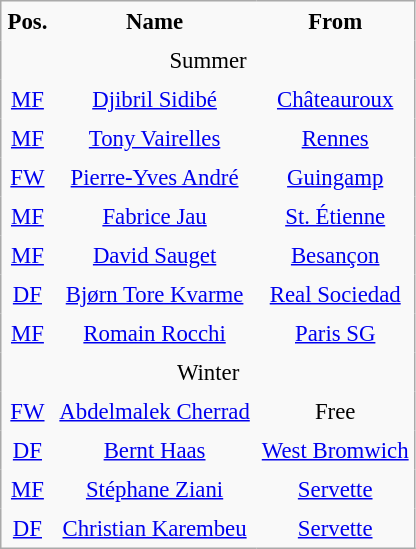<table class= border="2" cellpadding="4" cellspacing="0" style="text-align:center; margin: 1em 1em 1em 0; background: #f9f9f9; border:1px #aaa solid; border-collapse: collapse; font-size: 95%;">
<tr>
<th>Pos.</th>
<th>Name</th>
<th>From</th>
</tr>
<tr>
<td !style="text-align:center" colspan="4">Summer</td>
</tr>
<tr>
<td><a href='#'>MF</a></td>
<td> <a href='#'>Djibril Sidibé</a></td>
<td> <a href='#'>Châteauroux</a></td>
</tr>
<tr>
<td><a href='#'>MF</a></td>
<td> <a href='#'>Tony Vairelles</a></td>
<td> <a href='#'>Rennes</a></td>
</tr>
<tr>
<td><a href='#'>FW</a></td>
<td> <a href='#'>Pierre-Yves André</a></td>
<td> <a href='#'>Guingamp</a></td>
</tr>
<tr>
<td><a href='#'>MF</a></td>
<td> <a href='#'>Fabrice Jau</a></td>
<td> <a href='#'>St. Étienne</a></td>
</tr>
<tr>
<td><a href='#'>MF</a></td>
<td> <a href='#'>David Sauget</a></td>
<td> <a href='#'>Besançon</a></td>
</tr>
<tr>
<td><a href='#'>DF</a></td>
<td> <a href='#'>Bjørn Tore Kvarme</a></td>
<td> <a href='#'>Real Sociedad</a></td>
</tr>
<tr>
<td><a href='#'>MF</a></td>
<td> <a href='#'>Romain Rocchi</a></td>
<td> <a href='#'>Paris SG</a></td>
</tr>
<tr>
<td !style="text-align:center" colspan="4">Winter</td>
</tr>
<tr>
<td><a href='#'>FW</a></td>
<td> <a href='#'>Abdelmalek Cherrad</a></td>
<td>Free</td>
</tr>
<tr>
<td><a href='#'>DF</a></td>
<td> <a href='#'>Bernt Haas</a></td>
<td> <a href='#'>West Bromwich</a></td>
</tr>
<tr>
<td><a href='#'>MF</a></td>
<td> <a href='#'>Stéphane Ziani</a></td>
<td> <a href='#'>Servette</a></td>
</tr>
<tr>
<td><a href='#'>DF</a></td>
<td> <a href='#'>Christian Karembeu</a></td>
<td> <a href='#'>Servette</a></td>
</tr>
</table>
